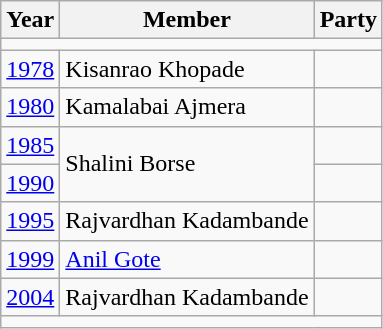<table class=wikitable>
<tr>
<th>Year</th>
<th>Member</th>
<th colspan="2">Party</th>
</tr>
<tr>
<td colspan="4"></td>
</tr>
<tr>
<td><a href='#'>1978</a></td>
<td>Kisanrao Khopade</td>
<td></td>
</tr>
<tr>
<td><a href='#'>1980</a></td>
<td>Kamalabai Ajmera</td>
</tr>
<tr>
<td><a href='#'>1985</a></td>
<td rowspan="2">Shalini Borse</td>
<td></td>
</tr>
<tr>
<td><a href='#'>1990</a></td>
</tr>
<tr>
<td><a href='#'>1995</a></td>
<td>Rajvardhan Kadambande</td>
<td></td>
</tr>
<tr>
<td><a href='#'>1999</a></td>
<td><a href='#'>Anil Gote</a></td>
<td></td>
</tr>
<tr>
<td><a href='#'>2004</a></td>
<td>Rajvardhan Kadambande</td>
<td></td>
</tr>
<tr>
<td colspan="4"></td>
</tr>
</table>
